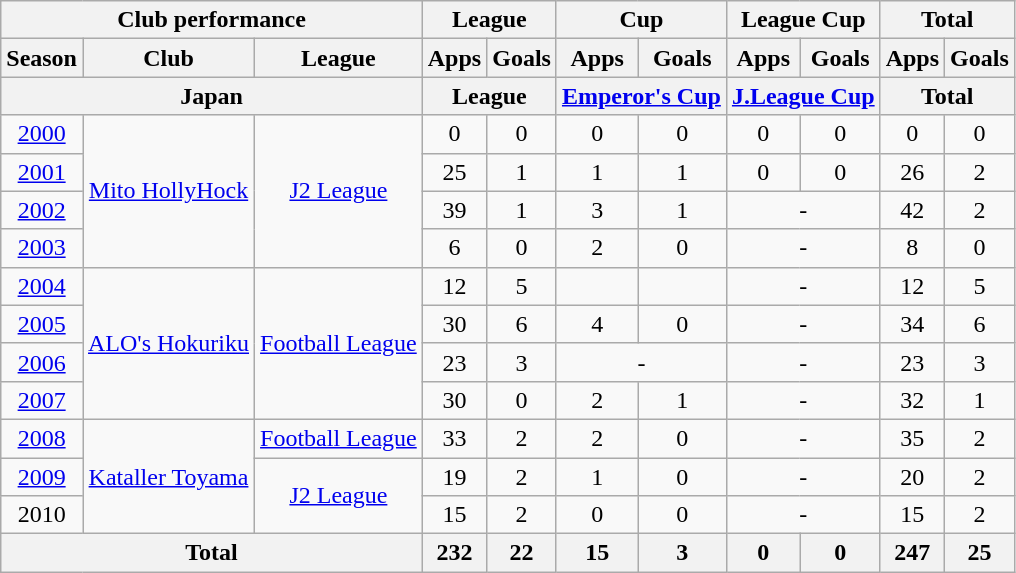<table class="wikitable" style="text-align:center;">
<tr>
<th colspan=3>Club performance</th>
<th colspan=2>League</th>
<th colspan=2>Cup</th>
<th colspan=2>League Cup</th>
<th colspan=2>Total</th>
</tr>
<tr>
<th>Season</th>
<th>Club</th>
<th>League</th>
<th>Apps</th>
<th>Goals</th>
<th>Apps</th>
<th>Goals</th>
<th>Apps</th>
<th>Goals</th>
<th>Apps</th>
<th>Goals</th>
</tr>
<tr>
<th colspan=3>Japan</th>
<th colspan=2>League</th>
<th colspan=2><a href='#'>Emperor's Cup</a></th>
<th colspan=2><a href='#'>J.League Cup</a></th>
<th colspan=2>Total</th>
</tr>
<tr>
<td><a href='#'>2000</a></td>
<td rowspan="4"><a href='#'>Mito HollyHock</a></td>
<td rowspan="4"><a href='#'>J2 League</a></td>
<td>0</td>
<td>0</td>
<td>0</td>
<td>0</td>
<td>0</td>
<td>0</td>
<td>0</td>
<td>0</td>
</tr>
<tr>
<td><a href='#'>2001</a></td>
<td>25</td>
<td>1</td>
<td>1</td>
<td>1</td>
<td>0</td>
<td>0</td>
<td>26</td>
<td>2</td>
</tr>
<tr>
<td><a href='#'>2002</a></td>
<td>39</td>
<td>1</td>
<td>3</td>
<td>1</td>
<td colspan="2">-</td>
<td>42</td>
<td>2</td>
</tr>
<tr>
<td><a href='#'>2003</a></td>
<td>6</td>
<td>0</td>
<td>2</td>
<td>0</td>
<td colspan="2">-</td>
<td>8</td>
<td>0</td>
</tr>
<tr>
<td><a href='#'>2004</a></td>
<td rowspan="4"><a href='#'>ALO's Hokuriku</a></td>
<td rowspan="4"><a href='#'>Football League</a></td>
<td>12</td>
<td>5</td>
<td></td>
<td></td>
<td colspan="2">-</td>
<td>12</td>
<td>5</td>
</tr>
<tr>
<td><a href='#'>2005</a></td>
<td>30</td>
<td>6</td>
<td>4</td>
<td>0</td>
<td colspan="2">-</td>
<td>34</td>
<td>6</td>
</tr>
<tr>
<td><a href='#'>2006</a></td>
<td>23</td>
<td>3</td>
<td colspan="2">-</td>
<td colspan="2">-</td>
<td>23</td>
<td>3</td>
</tr>
<tr>
<td><a href='#'>2007</a></td>
<td>30</td>
<td>0</td>
<td>2</td>
<td>1</td>
<td colspan="2">-</td>
<td>32</td>
<td>1</td>
</tr>
<tr>
<td><a href='#'>2008</a></td>
<td rowspan="3"><a href='#'>Kataller Toyama</a></td>
<td><a href='#'>Football League</a></td>
<td>33</td>
<td>2</td>
<td>2</td>
<td>0</td>
<td colspan="2">-</td>
<td>35</td>
<td>2</td>
</tr>
<tr>
<td><a href='#'>2009</a></td>
<td rowspan="2"><a href='#'>J2 League</a></td>
<td>19</td>
<td>2</td>
<td>1</td>
<td>0</td>
<td colspan="2">-</td>
<td>20</td>
<td>2</td>
</tr>
<tr>
<td>2010</td>
<td>15</td>
<td>2</td>
<td>0</td>
<td>0</td>
<td colspan="2">-</td>
<td>15</td>
<td>2</td>
</tr>
<tr>
<th colspan=3>Total</th>
<th>232</th>
<th>22</th>
<th>15</th>
<th>3</th>
<th>0</th>
<th>0</th>
<th>247</th>
<th>25</th>
</tr>
</table>
